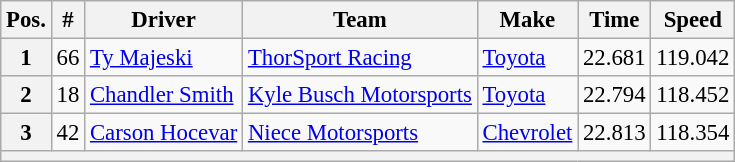<table class="wikitable" style="font-size:95%">
<tr>
<th>Pos.</th>
<th>#</th>
<th>Driver</th>
<th>Team</th>
<th>Make</th>
<th>Time</th>
<th>Speed</th>
</tr>
<tr>
<th>1</th>
<td>66</td>
<td><a href='#'>Ty Majeski</a></td>
<td><a href='#'>ThorSport Racing</a></td>
<td><a href='#'>Toyota</a></td>
<td>22.681</td>
<td>119.042</td>
</tr>
<tr>
<th>2</th>
<td>18</td>
<td><a href='#'>Chandler Smith</a></td>
<td><a href='#'>Kyle Busch Motorsports</a></td>
<td><a href='#'>Toyota</a></td>
<td>22.794</td>
<td>118.452</td>
</tr>
<tr>
<th>3</th>
<td>42</td>
<td><a href='#'>Carson Hocevar</a></td>
<td><a href='#'>Niece Motorsports</a></td>
<td><a href='#'>Chevrolet</a></td>
<td>22.813</td>
<td>118.354</td>
</tr>
<tr>
<th colspan="7"></th>
</tr>
</table>
